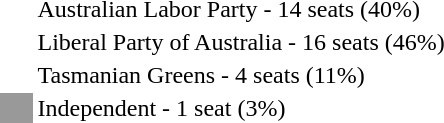<table border=0>
<tr>
<td width=20 > </td>
<td>Australian Labor Party - 14 seats (40%)</td>
</tr>
<tr>
<td> </td>
<td>Liberal Party of Australia - 16 seats (46%)</td>
</tr>
<tr>
<td> </td>
<td>Tasmanian Greens - 4 seats (11%)</td>
</tr>
<tr>
<td bgcolor="#999999"> </td>
<td>Independent - 1 seat (3%)</td>
</tr>
</table>
